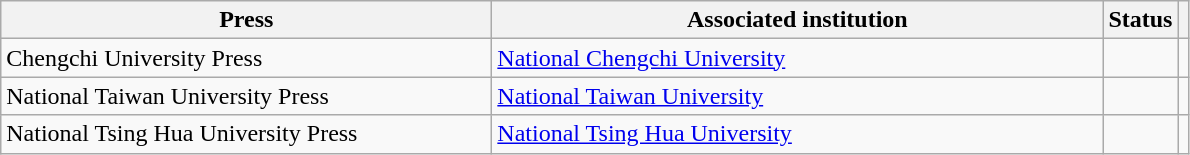<table class="wikitable sortable">
<tr>
<th style="width:20em">Press</th>
<th style="width:25em">Associated institution</th>
<th>Status</th>
<th></th>
</tr>
<tr>
<td>Chengchi University Press</td>
<td><a href='#'>National Chengchi University</a></td>
<td></td>
<td></td>
</tr>
<tr>
<td>National Taiwan University Press</td>
<td><a href='#'>National Taiwan University</a></td>
<td></td>
<td></td>
</tr>
<tr>
<td>National Tsing Hua University Press</td>
<td><a href='#'>National Tsing Hua University</a></td>
<td></td>
<td></td>
</tr>
</table>
